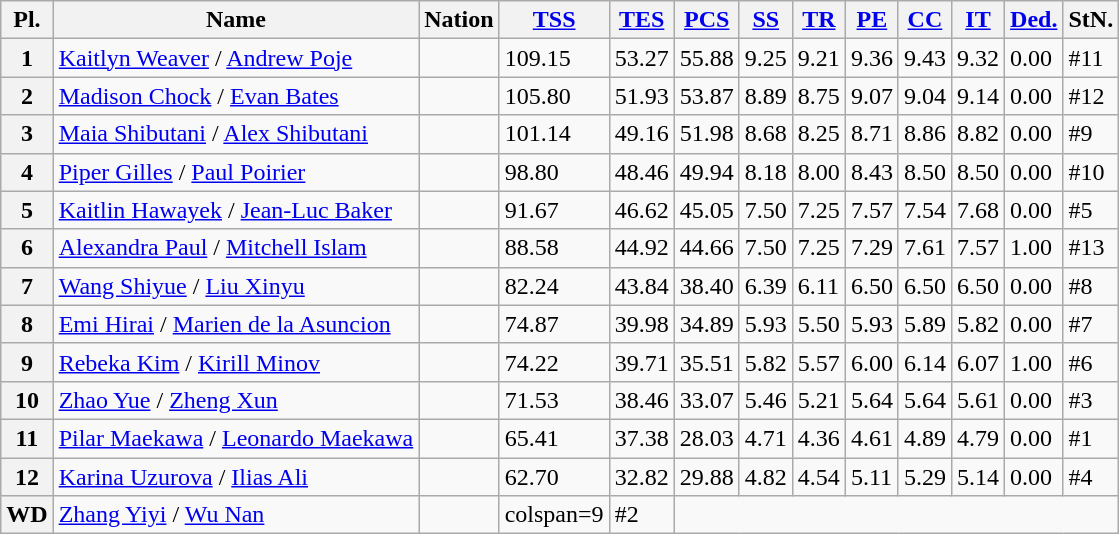<table class="wikitable sortable">
<tr>
<th>Pl.</th>
<th>Name</th>
<th>Nation</th>
<th><a href='#'>TSS</a></th>
<th><a href='#'>TES</a></th>
<th><a href='#'>PCS</a></th>
<th><a href='#'>SS</a></th>
<th><a href='#'>TR</a></th>
<th><a href='#'>PE</a></th>
<th><a href='#'>CC</a></th>
<th><a href='#'>IT</a></th>
<th><a href='#'>Ded.</a></th>
<th>StN.</th>
</tr>
<tr>
<th>1</th>
<td><a href='#'>Kaitlyn Weaver</a> / <a href='#'>Andrew Poje</a></td>
<td></td>
<td>109.15</td>
<td>53.27</td>
<td>55.88</td>
<td>9.25</td>
<td>9.21</td>
<td>9.36</td>
<td>9.43</td>
<td>9.32</td>
<td>0.00</td>
<td>#11</td>
</tr>
<tr>
<th>2</th>
<td><a href='#'>Madison Chock</a> / <a href='#'>Evan Bates</a></td>
<td></td>
<td>105.80</td>
<td>51.93</td>
<td>53.87</td>
<td>8.89</td>
<td>8.75</td>
<td>9.07</td>
<td>9.04</td>
<td>9.14</td>
<td>0.00</td>
<td>#12</td>
</tr>
<tr>
<th>3</th>
<td><a href='#'>Maia Shibutani</a> / <a href='#'>Alex Shibutani</a></td>
<td></td>
<td>101.14</td>
<td>49.16</td>
<td>51.98</td>
<td>8.68</td>
<td>8.25</td>
<td>8.71</td>
<td>8.86</td>
<td>8.82</td>
<td>0.00</td>
<td>#9</td>
</tr>
<tr>
<th>4</th>
<td><a href='#'>Piper Gilles</a> / <a href='#'>Paul Poirier</a></td>
<td></td>
<td>98.80</td>
<td>48.46</td>
<td>49.94</td>
<td>8.18</td>
<td>8.00</td>
<td>8.43</td>
<td>8.50</td>
<td>8.50</td>
<td>0.00</td>
<td>#10</td>
</tr>
<tr>
<th>5</th>
<td><a href='#'>Kaitlin Hawayek</a> / <a href='#'>Jean-Luc Baker</a></td>
<td></td>
<td>91.67</td>
<td>46.62</td>
<td>45.05</td>
<td>7.50</td>
<td>7.25</td>
<td>7.57</td>
<td>7.54</td>
<td>7.68</td>
<td>0.00</td>
<td>#5</td>
</tr>
<tr>
<th>6</th>
<td><a href='#'>Alexandra Paul</a> / <a href='#'>Mitchell Islam</a></td>
<td></td>
<td>88.58</td>
<td>44.92</td>
<td>44.66</td>
<td>7.50</td>
<td>7.25</td>
<td>7.29</td>
<td>7.61</td>
<td>7.57</td>
<td>1.00</td>
<td>#13</td>
</tr>
<tr>
<th>7</th>
<td><a href='#'>Wang Shiyue</a> / <a href='#'>Liu Xinyu</a></td>
<td></td>
<td>82.24</td>
<td>43.84</td>
<td>38.40</td>
<td>6.39</td>
<td>6.11</td>
<td>6.50</td>
<td>6.50</td>
<td>6.50</td>
<td>0.00</td>
<td>#8</td>
</tr>
<tr>
<th>8</th>
<td><a href='#'>Emi Hirai</a> / <a href='#'>Marien de la Asuncion</a></td>
<td></td>
<td>74.87</td>
<td>39.98</td>
<td>34.89</td>
<td>5.93</td>
<td>5.50</td>
<td>5.93</td>
<td>5.89</td>
<td>5.82</td>
<td>0.00</td>
<td>#7</td>
</tr>
<tr>
<th>9</th>
<td><a href='#'>Rebeka Kim</a> / <a href='#'>Kirill Minov</a></td>
<td></td>
<td>74.22</td>
<td>39.71</td>
<td>35.51</td>
<td>5.82</td>
<td>5.57</td>
<td>6.00</td>
<td>6.14</td>
<td>6.07</td>
<td>1.00</td>
<td>#6</td>
</tr>
<tr>
<th>10</th>
<td><a href='#'>Zhao Yue</a> / <a href='#'>Zheng Xun</a></td>
<td></td>
<td>71.53</td>
<td>38.46</td>
<td>33.07</td>
<td>5.46</td>
<td>5.21</td>
<td>5.64</td>
<td>5.64</td>
<td>5.61</td>
<td>0.00</td>
<td>#3</td>
</tr>
<tr>
<th>11</th>
<td><a href='#'>Pilar Maekawa</a> / <a href='#'>Leonardo Maekawa</a></td>
<td></td>
<td>65.41</td>
<td>37.38</td>
<td>28.03</td>
<td>4.71</td>
<td>4.36</td>
<td>4.61</td>
<td>4.89</td>
<td>4.79</td>
<td>0.00</td>
<td>#1</td>
</tr>
<tr>
<th>12</th>
<td><a href='#'>Karina Uzurova</a> / <a href='#'>Ilias Ali</a></td>
<td></td>
<td>62.70</td>
<td>32.82</td>
<td>29.88</td>
<td>4.82</td>
<td>4.54</td>
<td>5.11</td>
<td>5.29</td>
<td>5.14</td>
<td>0.00</td>
<td>#4</td>
</tr>
<tr>
<th>WD</th>
<td><a href='#'>Zhang Yiyi</a> / <a href='#'>Wu Nan</a></td>
<td></td>
<td>colspan=9 </td>
<td>#2</td>
</tr>
</table>
